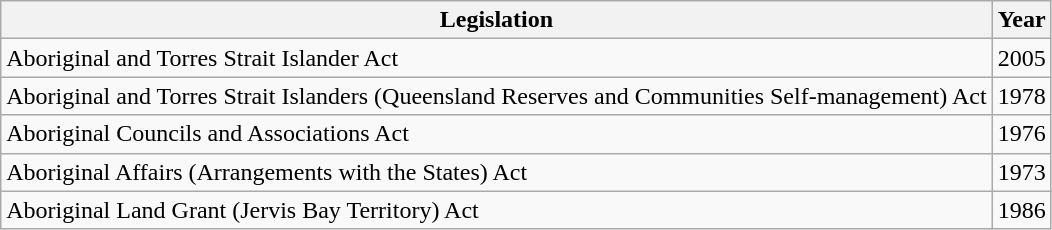<table class="wikitable">
<tr>
<th>Legislation</th>
<th>Year</th>
</tr>
<tr>
<td>Aboriginal and Torres Strait Islander Act</td>
<td>2005</td>
</tr>
<tr>
<td>Aboriginal and Torres Strait Islanders (Queensland Reserves and Communities Self-management) Act</td>
<td>1978</td>
</tr>
<tr>
<td>Aboriginal Councils and Associations Act</td>
<td>1976</td>
</tr>
<tr>
<td>Aboriginal Affairs (Arrangements with the States) Act</td>
<td>1973</td>
</tr>
<tr>
<td>Aboriginal Land Grant (Jervis Bay Territory) Act</td>
<td>1986</td>
</tr>
</table>
